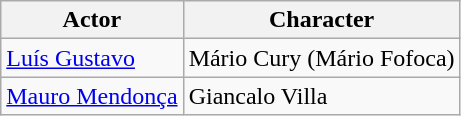<table class="wikitable sortable">
<tr>
<th>Actor</th>
<th>Character</th>
</tr>
<tr>
<td><a href='#'>Luís Gustavo</a></td>
<td>Mário Cury (Mário Fofoca)</td>
</tr>
<tr>
<td><a href='#'>Mauro Mendonça</a></td>
<td>Giancalo Villa</td>
</tr>
</table>
